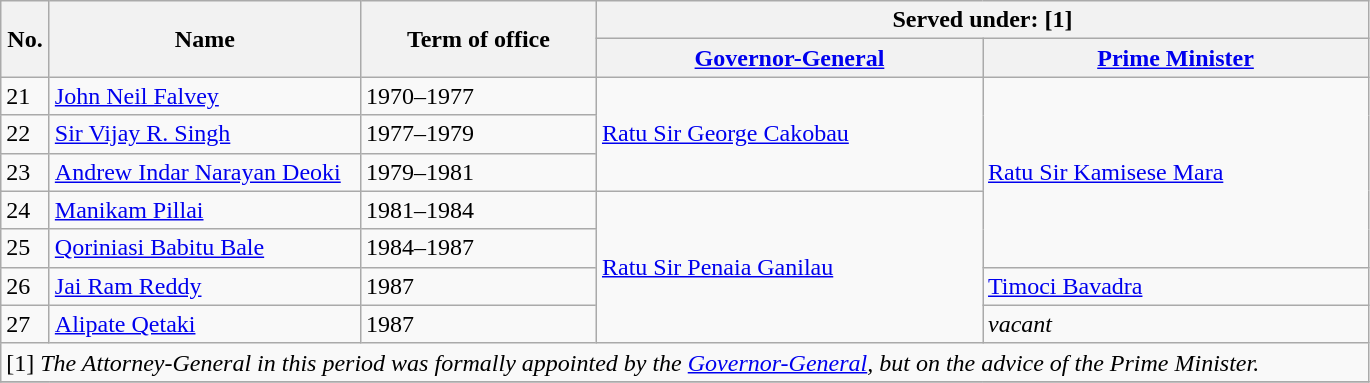<table class="wikitable">
<tr>
<th rowspan="2" width="25">No.</th>
<th rowspan="2" width="200">Name</th>
<th rowspan="2" width="150">Term of office</th>
<th colspan="2" width="500">Served under: [1]</th>
</tr>
<tr>
<th width="250"><a href='#'>Governor-General</a></th>
<th width="250"><a href='#'>Prime Minister</a></th>
</tr>
<tr>
<td>21</td>
<td><a href='#'>John Neil Falvey</a></td>
<td>1970–1977</td>
<td rowspan=4><a href='#'>Ratu Sir George Cakobau</a></td>
<td rowspan=6><a href='#'>Ratu Sir Kamisese Mara</a></td>
</tr>
<tr>
<td>22</td>
<td><a href='#'>Sir Vijay R. Singh</a></td>
<td>1977–1979</td>
</tr>
<tr>
<td>23</td>
<td><a href='#'>Andrew Indar Narayan Deoki</a></td>
<td>1979–1981</td>
</tr>
<tr>
<td rowspan=2>24</td>
<td rowspan=2><a href='#'>Manikam Pillai</a></td>
<td rowspan=2>1981–1984</td>
</tr>
<tr>
<td rowspan=4><a href='#'>Ratu Sir Penaia Ganilau</a></td>
</tr>
<tr>
<td>25</td>
<td><a href='#'>Qoriniasi Babitu Bale</a></td>
<td>1984–1987</td>
</tr>
<tr>
<td>26</td>
<td><a href='#'>Jai Ram Reddy</a></td>
<td>1987</td>
<td><a href='#'>Timoci Bavadra</a></td>
</tr>
<tr>
<td>27</td>
<td><a href='#'>Alipate Qetaki</a></td>
<td>1987</td>
<td><em>vacant</em></td>
</tr>
<tr>
<td colspan=5>[1] <em>The Attorney-General in this period was formally appointed by the <a href='#'>Governor-General</a>, but on the advice of the Prime Minister.</em></td>
</tr>
<tr>
</tr>
</table>
